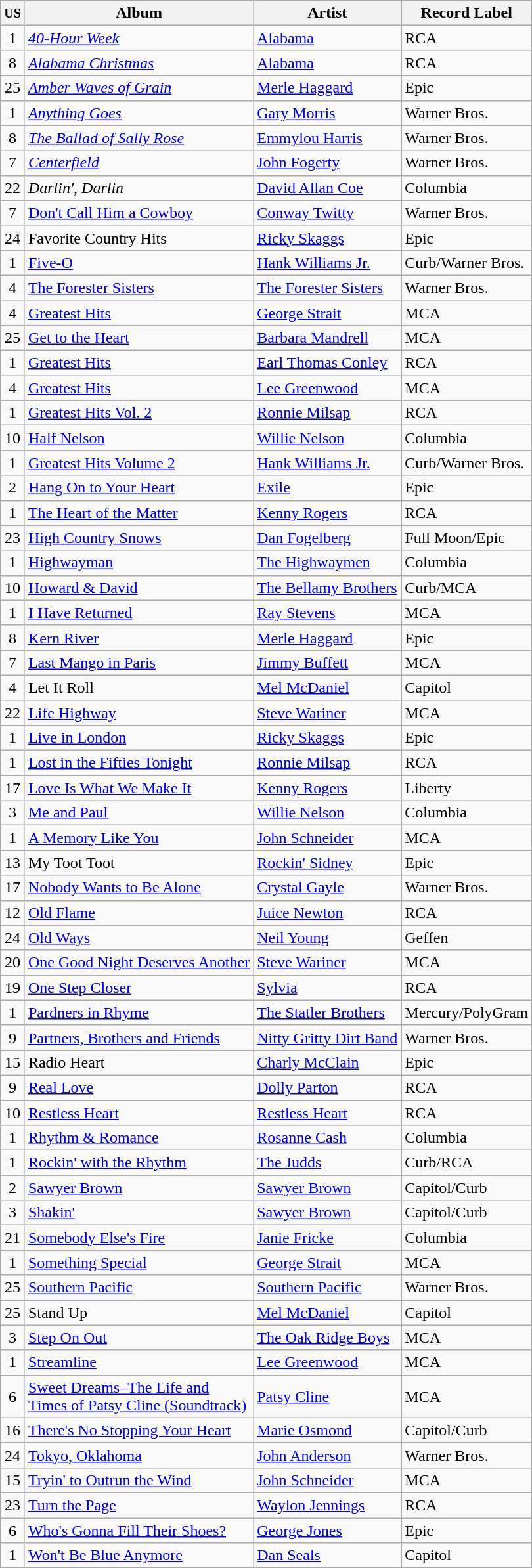<table class="wikitable sortable">
<tr>
<th><small>US</small></th>
<th>Album</th>
<th>Artist</th>
<th>Record Label</th>
</tr>
<tr>
<td style="text-align:center;">1</td>
<td><em><a href='#'>40-Hour Week</a></em></td>
<td><a href='#'>Alabama</a></td>
<td>RCA</td>
</tr>
<tr>
<td style="text-align:center;">8</td>
<td><em><a href='#'>Alabama Christmas</a></em></td>
<td><a href='#'>Alabama</a></td>
<td>RCA</td>
</tr>
<tr>
<td style="text-align:center;">25</td>
<td><em><a href='#'>Amber Waves of Grain</a></em></td>
<td><a href='#'>Merle Haggard</a></td>
<td>Epic</td>
</tr>
<tr>
<td style="text-align:center;">1</td>
<td><em><a href='#'>Anything Goes</a></em></td>
<td><a href='#'>Gary Morris</a></td>
<td>Warner Bros.</td>
</tr>
<tr>
<td style="text-align:center;">8</td>
<td><em><a href='#'>The Ballad of Sally Rose</a></em></td>
<td><a href='#'>Emmylou Harris</a></td>
<td>Warner Bros.</td>
</tr>
<tr>
<td style="text-align:center;">7</td>
<td><em><a href='#'>Centerfield</a></em></td>
<td><a href='#'>John Fogerty</a></td>
<td>Warner Bros.</td>
</tr>
<tr>
<td style="text-align:center;">22</td>
<td><em>Darlin', Darlin<strong></td>
<td><a href='#'>David Allan Coe</a></td>
<td>Columbia</td>
</tr>
<tr>
<td style="text-align:center;">7</td>
<td></em><a href='#'>Don't Call Him a Cowboy</a><em></td>
<td><a href='#'>Conway Twitty</a></td>
<td>Warner Bros.</td>
</tr>
<tr>
<td style="text-align:center;">24</td>
<td></em>Favorite Country Hits<em></td>
<td><a href='#'>Ricky Skaggs</a></td>
<td>Epic</td>
</tr>
<tr>
<td style="text-align:center;">1</td>
<td></em><a href='#'>Five-O</a><em></td>
<td><a href='#'>Hank Williams Jr.</a></td>
<td>Curb/Warner Bros.</td>
</tr>
<tr>
<td style="text-align:center;">4</td>
<td></em><a href='#'>The Forester Sisters</a><em></td>
<td><a href='#'>The Forester Sisters</a></td>
<td>Warner Bros.</td>
</tr>
<tr>
<td style="text-align:center;">4</td>
<td></em><a href='#'>Greatest Hits</a><em></td>
<td><a href='#'>George Strait</a></td>
<td>MCA</td>
</tr>
<tr>
<td style="text-align:center;">25</td>
<td></em><a href='#'>Get to the Heart</a><em></td>
<td><a href='#'>Barbara Mandrell</a></td>
<td>MCA</td>
</tr>
<tr>
<td style="text-align:center;">1</td>
<td></em><a href='#'>Greatest Hits</a><em></td>
<td><a href='#'>Earl Thomas Conley</a></td>
<td>RCA</td>
</tr>
<tr>
<td style="text-align:center;">4</td>
<td></em><a href='#'>Greatest Hits</a><em></td>
<td><a href='#'>Lee Greenwood</a></td>
<td>MCA</td>
</tr>
<tr>
<td style="text-align:center;">1</td>
<td></em><a href='#'>Greatest Hits Vol. 2</a><em></td>
<td><a href='#'>Ronnie Milsap</a></td>
<td>RCA</td>
</tr>
<tr>
<td style="text-align:center;">10</td>
<td></em><a href='#'>Half Nelson</a><em></td>
<td><a href='#'>Willie Nelson</a></td>
<td>Columbia</td>
</tr>
<tr>
<td style="text-align:center;">1</td>
<td></em><a href='#'>Greatest Hits Volume 2</a><em></td>
<td><a href='#'>Hank Williams Jr.</a></td>
<td>Curb/Warner Bros.</td>
</tr>
<tr>
<td style="text-align:center;">2</td>
<td></em><a href='#'>Hang On to Your Heart</a><em></td>
<td><a href='#'>Exile</a></td>
<td>Epic</td>
</tr>
<tr>
<td style="text-align:center;">1</td>
<td></em><a href='#'>The Heart of the Matter</a><em></td>
<td><a href='#'>Kenny Rogers</a></td>
<td>RCA</td>
</tr>
<tr>
<td style="text-align:center;">23</td>
<td></em><a href='#'>High Country Snows</a><em></td>
<td><a href='#'>Dan Fogelberg</a></td>
<td>Full Moon/Epic</td>
</tr>
<tr>
<td style="text-align:center;">1</td>
<td></em><a href='#'>Highwayman</a><em></td>
<td><a href='#'>The Highwaymen</a></td>
<td>Columbia</td>
</tr>
<tr>
<td style="text-align:center;">10</td>
<td></em><a href='#'>Howard & David</a><em></td>
<td><a href='#'>The Bellamy Brothers</a></td>
<td>Curb/MCA</td>
</tr>
<tr>
<td style="text-align:center;">1</td>
<td></em><a href='#'>I Have Returned</a><em></td>
<td><a href='#'>Ray Stevens</a></td>
<td>MCA</td>
</tr>
<tr>
<td style="text-align:center;">8</td>
<td></em><a href='#'>Kern River</a><em></td>
<td><a href='#'>Merle Haggard</a></td>
<td>Epic</td>
</tr>
<tr>
<td style="text-align:center;">7</td>
<td></em><a href='#'>Last Mango in Paris</a><em></td>
<td><a href='#'>Jimmy Buffett</a></td>
<td>MCA</td>
</tr>
<tr>
<td style="text-align:center;">4</td>
<td></em>Let It Roll<em></td>
<td><a href='#'>Mel McDaniel</a></td>
<td>Capitol</td>
</tr>
<tr>
<td style="text-align:center;">22</td>
<td></em><a href='#'>Life Highway</a><em></td>
<td><a href='#'>Steve Wariner</a></td>
<td>MCA</td>
</tr>
<tr>
<td style="text-align:center;">1</td>
<td></em><a href='#'>Live in London</a><em></td>
<td><a href='#'>Ricky Skaggs</a></td>
<td>Epic</td>
</tr>
<tr>
<td style="text-align:center;">1</td>
<td></em><a href='#'>Lost in the Fifties Tonight</a><em></td>
<td><a href='#'>Ronnie Milsap</a></td>
<td>RCA</td>
</tr>
<tr>
<td style="text-align:center;">17</td>
<td></em><a href='#'>Love Is What We Make It</a><em></td>
<td><a href='#'>Kenny Rogers</a></td>
<td>Liberty</td>
</tr>
<tr>
<td style="text-align:center;">3</td>
<td></em><a href='#'>Me and Paul</a><em></td>
<td><a href='#'>Willie Nelson</a></td>
<td>Columbia</td>
</tr>
<tr>
<td style="text-align:center;">1</td>
<td></em><a href='#'>A Memory Like You</a><em></td>
<td><a href='#'>John Schneider</a></td>
<td>MCA</td>
</tr>
<tr>
<td style="text-align:center;">13</td>
<td></em>My Toot Toot<em></td>
<td><a href='#'>Rockin' Sidney</a></td>
<td>Epic</td>
</tr>
<tr>
<td style="text-align:center;">17</td>
<td></em><a href='#'>Nobody Wants to Be Alone</a><em></td>
<td><a href='#'>Crystal Gayle</a></td>
<td>Warner Bros.</td>
</tr>
<tr>
<td style="text-align:center;">12</td>
<td></em><a href='#'>Old Flame</a><em></td>
<td><a href='#'>Juice Newton</a></td>
<td>RCA</td>
</tr>
<tr>
<td style="text-align:center;">24</td>
<td></em><a href='#'>Old Ways</a><em></td>
<td><a href='#'>Neil Young</a></td>
<td>Geffen</td>
</tr>
<tr>
<td style="text-align:center;">20</td>
<td></em><a href='#'>One Good Night Deserves Another</a><em></td>
<td><a href='#'>Steve Wariner</a></td>
<td>MCA</td>
</tr>
<tr>
<td style="text-align:center;">19</td>
<td></em><a href='#'>One Step Closer</a><em></td>
<td><a href='#'>Sylvia</a></td>
<td>RCA</td>
</tr>
<tr>
<td style="text-align:center;">1</td>
<td></em><a href='#'>Pardners in Rhyme</a><em></td>
<td><a href='#'>The Statler Brothers</a></td>
<td>Mercury/PolyGram</td>
</tr>
<tr>
<td style="text-align:center;">9</td>
<td></em><a href='#'>Partners, Brothers and Friends</a><em></td>
<td><a href='#'>Nitty Gritty Dirt Band</a></td>
<td>Warner Bros.</td>
</tr>
<tr>
<td style="text-align:center;">15</td>
<td></em>Radio Heart<em></td>
<td><a href='#'>Charly McClain</a></td>
<td>Epic</td>
</tr>
<tr>
<td style="text-align:center;">9</td>
<td></em><a href='#'>Real Love</a><em></td>
<td><a href='#'>Dolly Parton</a></td>
<td>RCA</td>
</tr>
<tr>
<td style="text-align:center;">10</td>
<td></em><a href='#'>Restless Heart</a><em></td>
<td><a href='#'>Restless Heart</a></td>
<td>RCA</td>
</tr>
<tr>
<td style="text-align:center;">1</td>
<td></em><a href='#'>Rhythm & Romance</a><em></td>
<td><a href='#'>Rosanne Cash</a></td>
<td>Columbia</td>
</tr>
<tr>
<td style="text-align:center;">1</td>
<td></em><a href='#'>Rockin' with the Rhythm</a><em></td>
<td><a href='#'>The Judds</a></td>
<td>Curb/RCA</td>
</tr>
<tr>
<td style="text-align:center;">2</td>
<td></em><a href='#'>Sawyer Brown</a><em></td>
<td><a href='#'>Sawyer Brown</a></td>
<td>Capitol/Curb</td>
</tr>
<tr>
<td style="text-align:center;">3</td>
<td></em><a href='#'>Shakin'</a><em></td>
<td><a href='#'>Sawyer Brown</a></td>
<td>Capitol/Curb</td>
</tr>
<tr>
<td style="text-align:center;">21</td>
<td></em><a href='#'>Somebody Else's Fire</a><em></td>
<td><a href='#'>Janie Fricke</a></td>
<td>Columbia</td>
</tr>
<tr>
<td style="text-align:center;">1</td>
<td></em><a href='#'>Something Special</a><em></td>
<td><a href='#'>George Strait</a></td>
<td>MCA</td>
</tr>
<tr>
<td style="text-align:center;">25</td>
<td></em><a href='#'>Southern Pacific</a><em></td>
<td><a href='#'>Southern Pacific</a></td>
<td>Warner Bros.</td>
</tr>
<tr>
<td style="text-align:center;">25</td>
<td></em>Stand Up<em></td>
<td><a href='#'>Mel McDaniel</a></td>
<td>Capitol</td>
</tr>
<tr>
<td style="text-align:center;">3</td>
<td></em><a href='#'>Step On Out</a><em></td>
<td><a href='#'>The Oak Ridge Boys</a></td>
<td>MCA</td>
</tr>
<tr>
<td style="text-align:center;">1</td>
<td></em><a href='#'>Streamline</a><em></td>
<td><a href='#'>Lee Greenwood</a></td>
<td>MCA</td>
</tr>
<tr>
<td style="text-align:center;">6</td>
<td></em><a href='#'>Sweet Dreams–The Life and<br>Times of Patsy Cline (Soundtrack)</a><em></td>
<td><a href='#'>Patsy Cline</a></td>
<td>MCA</td>
</tr>
<tr>
<td style="text-align:center;">16</td>
<td></em><a href='#'>There's No Stopping Your Heart</a><em></td>
<td><a href='#'>Marie Osmond</a></td>
<td>Capitol/Curb</td>
</tr>
<tr>
<td style="text-align:center;">24</td>
<td></em><a href='#'>Tokyo, Oklahoma</a><em></td>
<td><a href='#'>John Anderson</a></td>
<td>Warner Bros.</td>
</tr>
<tr>
<td style="text-align:center;">15</td>
<td></em><a href='#'>Tryin' to Outrun the Wind</a><em></td>
<td><a href='#'>John Schneider</a></td>
<td>MCA</td>
</tr>
<tr>
<td style="text-align:center;">23</td>
<td></em><a href='#'>Turn the Page</a><em></td>
<td><a href='#'>Waylon Jennings</a></td>
<td>RCA</td>
</tr>
<tr>
<td style="text-align:center;">6</td>
<td></em><a href='#'>Who's Gonna Fill Their Shoes?</a><em></td>
<td><a href='#'>George Jones</a></td>
<td>Epic</td>
</tr>
<tr>
<td style="text-align:center;">1</td>
<td></em><a href='#'>Won't Be Blue Anymore</a><em></td>
<td><a href='#'>Dan Seals</a></td>
<td>Capitol</td>
</tr>
</table>
